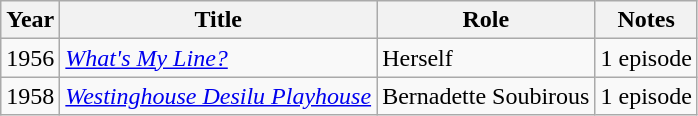<table class="wikitable">
<tr>
<th>Year</th>
<th>Title</th>
<th>Role</th>
<th class="unsortable">Notes</th>
</tr>
<tr>
<td>1956</td>
<td><em><a href='#'>What's My Line?</a></em></td>
<td>Herself</td>
<td>1 episode</td>
</tr>
<tr>
<td>1958</td>
<td><em><a href='#'>Westinghouse Desilu Playhouse</a></em></td>
<td>Bernadette Soubirous</td>
<td>1 episode</td>
</tr>
</table>
